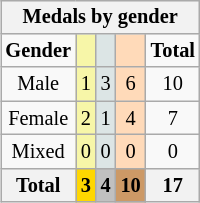<table class="wikitable" style="font-size:85%; float:right">
<tr style="background:#efefef;">
<th colspan=5>Medals by gender</th>
</tr>
<tr align=center>
<td><strong>Gender</strong></td>
<td style="background:#f7f6a8;"></td>
<td style="background:#dce5e5;"></td>
<td style="background:#ffdab9;"></td>
<td><strong>Total</strong></td>
</tr>
<tr align=center>
<td>Male</td>
<td style="background:#F7F6A8;">1</td>
<td style="background:#DCE5E5;">3</td>
<td style="background:#FFDAB9;">6</td>
<td>10</td>
</tr>
<tr align=center>
<td>Female</td>
<td style="background:#F7F6A8;">2</td>
<td style="background:#DCE5E5;">1</td>
<td style="background:#FFDAB9;">4</td>
<td>7</td>
</tr>
<tr align=center>
<td>Mixed</td>
<td style="background:#F7F6A8;">0</td>
<td style="background:#DCE5E5;">0</td>
<td style="background:#FFDAB9;">0</td>
<td>0</td>
</tr>
<tr align=center>
<th>Total</th>
<th style="background:gold;">3</th>
<th style="background:silver;">4</th>
<th style="background:#c96;">10</th>
<th>17</th>
</tr>
</table>
